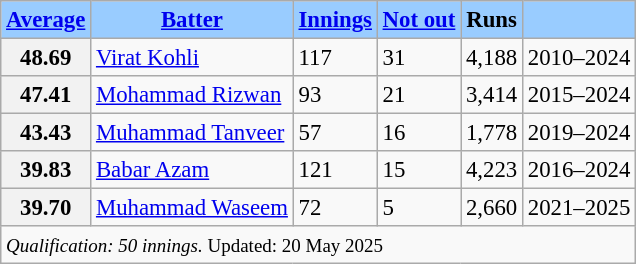<table class="wikitable sortable defaultcenter col2left" style="font-size: 95%">
<tr>
<th scope="col" style="background-color:#9cf;"><a href='#'>Average</a></th>
<th scope="col" style="background-color:#9cf;"><a href='#'>Batter</a></th>
<th scope="col" style="background-color:#9cf;"><a href='#'>Innings</a></th>
<th scope="col" style="background-color:#9cf;"><a href='#'>Not out</a></th>
<th scope="col" style="background-color:#9cf;">Runs</th>
<th scope="col" style="background-color:#9cf;"></th>
</tr>
<tr>
<th>48.69</th>
<td> <a href='#'>Virat Kohli</a></td>
<td>117</td>
<td>31</td>
<td>4,188</td>
<td>2010–2024</td>
</tr>
<tr>
<th>47.41</th>
<td> <a href='#'>Mohammad Rizwan</a></td>
<td>93</td>
<td>21</td>
<td>3,414</td>
<td>2015–2024</td>
</tr>
<tr>
<th>43.43</th>
<td> <a href='#'>Muhammad Tanveer</a></td>
<td>57</td>
<td>16</td>
<td>1,778</td>
<td>2019–2024</td>
</tr>
<tr>
<th>39.83</th>
<td> <a href='#'>Babar Azam</a></td>
<td>121</td>
<td>15</td>
<td>4,223</td>
<td>2016–2024</td>
</tr>
<tr>
<th>39.70</th>
<td> <a href='#'>Muhammad Waseem</a></td>
<td>72</td>
<td>5</td>
<td>2,660</td>
<td>2021–2025</td>
</tr>
<tr class="sortbottom">
<td colspan=6 style="text-align:left;"><small><em>Qualification: 50 innings.</em> Updated: 20 May 2025</small></td>
</tr>
</table>
